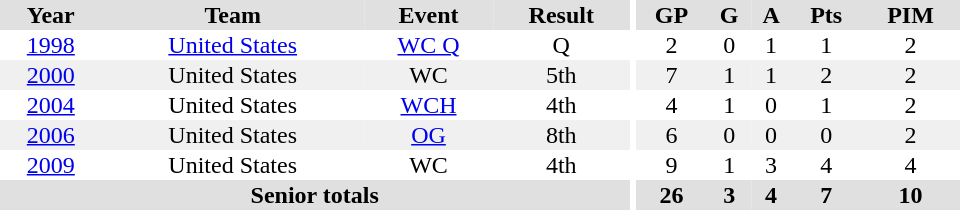<table border="0" cellpadding="1" cellspacing="0" ID="Table3" style="text-align:center; width:40em">
<tr ALIGN="center" bgcolor="#e0e0e0">
<th>Year</th>
<th>Team</th>
<th>Event</th>
<th>Result</th>
<th rowspan="99" bgcolor="#ffffff"></th>
<th>GP</th>
<th>G</th>
<th>A</th>
<th>Pts</th>
<th>PIM</th>
</tr>
<tr>
<td><a href='#'>1998</a></td>
<td><a href='#'>United States</a></td>
<td><a href='#'>WC Q</a></td>
<td>Q</td>
<td>2</td>
<td>0</td>
<td>1</td>
<td>1</td>
<td>2</td>
</tr>
<tr bgcolor="#f0f0f0">
<td><a href='#'>2000</a></td>
<td>United States</td>
<td>WC</td>
<td>5th</td>
<td>7</td>
<td>1</td>
<td>1</td>
<td>2</td>
<td>2</td>
</tr>
<tr>
<td><a href='#'>2004</a></td>
<td>United States</td>
<td><a href='#'>WCH</a></td>
<td>4th</td>
<td>4</td>
<td>1</td>
<td>0</td>
<td>1</td>
<td>2</td>
</tr>
<tr bgcolor="#f0f0f0">
<td><a href='#'>2006</a></td>
<td>United States</td>
<td><a href='#'>OG</a></td>
<td>8th</td>
<td>6</td>
<td>0</td>
<td>0</td>
<td>0</td>
<td>2</td>
</tr>
<tr>
<td><a href='#'>2009</a></td>
<td>United States</td>
<td>WC</td>
<td>4th</td>
<td>9</td>
<td>1</td>
<td>3</td>
<td>4</td>
<td>4</td>
</tr>
<tr bgcolor="#e0e0e0">
<th colspan="4">Senior totals</th>
<th>26</th>
<th>3</th>
<th>4</th>
<th>7</th>
<th>10</th>
</tr>
</table>
